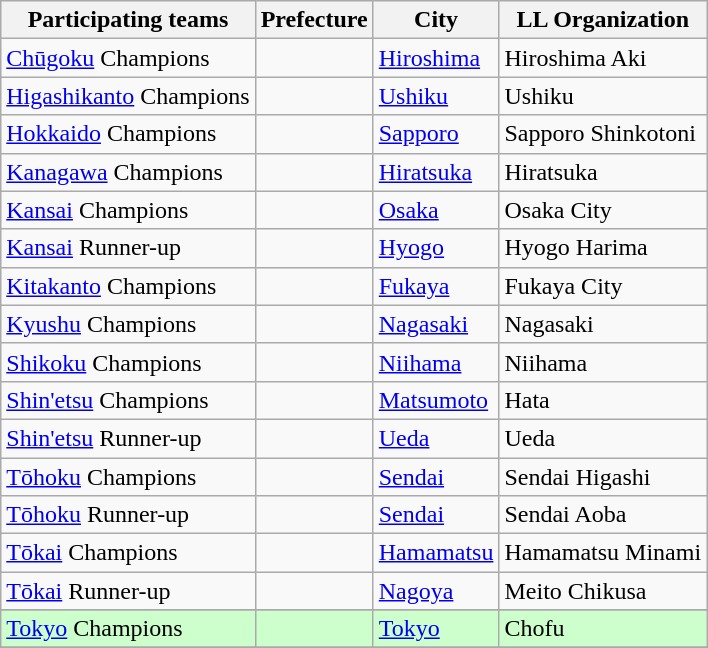<table class="wikitable">
<tr>
<th>Participating teams</th>
<th>Prefecture</th>
<th>City</th>
<th>LL Organization</th>
</tr>
<tr>
<td><a href='#'>Chūgoku</a> Champions</td>
<td><strong></strong></td>
<td><a href='#'>Hiroshima</a></td>
<td>Hiroshima Aki</td>
</tr>
<tr>
<td><a href='#'>Higashikanto</a> Champions</td>
<td><strong></strong></td>
<td><a href='#'>Ushiku</a></td>
<td>Ushiku</td>
</tr>
<tr>
<td><a href='#'>Hokkaido</a> Champions</td>
<td><strong></strong></td>
<td><a href='#'>Sapporo</a></td>
<td>Sapporo Shinkotoni</td>
</tr>
<tr>
<td><a href='#'>Kanagawa</a> Champions</td>
<td><strong></strong></td>
<td><a href='#'>Hiratsuka</a></td>
<td>Hiratsuka</td>
</tr>
<tr>
<td><a href='#'>Kansai</a> Champions</td>
<td><strong></strong></td>
<td><a href='#'>Osaka</a></td>
<td>Osaka City</td>
</tr>
<tr>
<td><a href='#'>Kansai</a> Runner-up</td>
<td><strong></strong></td>
<td><a href='#'>Hyogo</a></td>
<td>Hyogo Harima</td>
</tr>
<tr>
<td><a href='#'>Kitakanto</a> Champions</td>
<td><strong></strong></td>
<td><a href='#'>Fukaya</a></td>
<td>Fukaya City</td>
</tr>
<tr>
<td><a href='#'>Kyushu</a> Champions</td>
<td><strong></strong></td>
<td><a href='#'>Nagasaki</a></td>
<td>Nagasaki</td>
</tr>
<tr>
<td><a href='#'>Shikoku</a> Champions</td>
<td><strong></strong></td>
<td><a href='#'>Niihama</a></td>
<td>Niihama</td>
</tr>
<tr>
<td><a href='#'>Shin'etsu</a> Champions</td>
<td><strong></strong></td>
<td><a href='#'>Matsumoto</a></td>
<td>Hata</td>
</tr>
<tr>
<td><a href='#'>Shin'etsu</a> Runner-up</td>
<td><strong></strong></td>
<td><a href='#'>Ueda</a></td>
<td>Ueda</td>
</tr>
<tr>
<td><a href='#'>Tōhoku</a> Champions</td>
<td><strong></strong></td>
<td><a href='#'>Sendai</a></td>
<td>Sendai Higashi</td>
</tr>
<tr>
<td><a href='#'>Tōhoku</a> Runner-up</td>
<td><strong></strong></td>
<td><a href='#'>Sendai</a></td>
<td>Sendai Aoba</td>
</tr>
<tr>
<td><a href='#'>Tōkai</a> Champions</td>
<td><strong></strong></td>
<td><a href='#'>Hamamatsu</a></td>
<td>Hamamatsu Minami</td>
</tr>
<tr>
<td><a href='#'>Tōkai</a> Runner-up</td>
<td><strong></strong></td>
<td><a href='#'>Nagoya</a></td>
<td>Meito Chikusa</td>
</tr>
<tr>
</tr>
<tr bgcolor="ccffcc">
<td><a href='#'>Tokyo</a> Champions</td>
<td><strong></strong></td>
<td><a href='#'>Tokyo</a></td>
<td>Chofu</td>
</tr>
<tr>
</tr>
</table>
